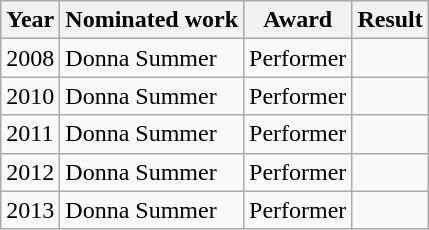<table class="wikitable">
<tr>
<th>Year</th>
<th>Nominated work</th>
<th>Award</th>
<th>Result</th>
</tr>
<tr>
<td rowspan="1">2008</td>
<td>Donna Summer</td>
<td>Performer</td>
<td></td>
</tr>
<tr>
<td rowspan="1">2010</td>
<td>Donna Summer</td>
<td>Performer</td>
<td></td>
</tr>
<tr>
<td rowspan="1">2011</td>
<td>Donna Summer</td>
<td>Performer</td>
<td></td>
</tr>
<tr>
<td rowspan="1">2012</td>
<td>Donna Summer</td>
<td>Performer</td>
<td></td>
</tr>
<tr>
<td rowspan="1">2013</td>
<td>Donna Summer</td>
<td>Performer</td>
<td></td>
</tr>
</table>
